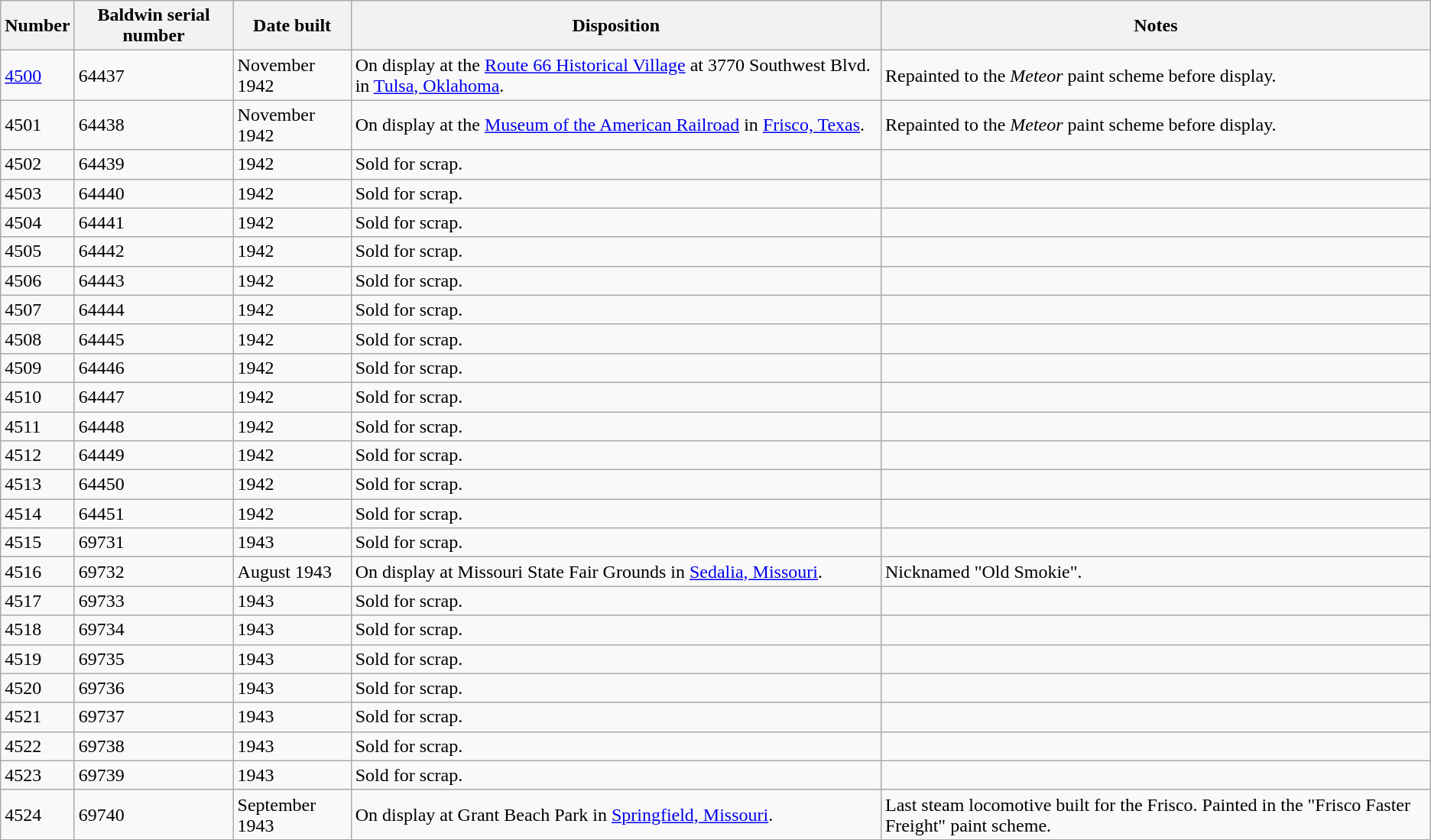<table class="wikitable">
<tr>
<th>Number</th>
<th>Baldwin serial number</th>
<th>Date built</th>
<th>Disposition</th>
<th>Notes</th>
</tr>
<tr>
<td><a href='#'>4500</a></td>
<td>64437</td>
<td>November 1942</td>
<td>On display at the <a href='#'>Route 66 Historical Village</a> at 3770 Southwest Blvd. in <a href='#'>Tulsa, Oklahoma</a>.</td>
<td>Repainted to the <em>Meteor</em> paint scheme before display.</td>
</tr>
<tr>
<td>4501</td>
<td>64438</td>
<td>November 1942</td>
<td>On display at the <a href='#'>Museum of the American Railroad</a> in <a href='#'>Frisco, Texas</a>.</td>
<td>Repainted to the <em>Meteor</em> paint scheme before display.</td>
</tr>
<tr>
<td>4502</td>
<td>64439</td>
<td>1942</td>
<td>Sold for scrap.</td>
<td></td>
</tr>
<tr>
<td>4503</td>
<td>64440</td>
<td>1942</td>
<td>Sold for scrap.</td>
<td></td>
</tr>
<tr>
<td>4504</td>
<td>64441</td>
<td>1942</td>
<td>Sold for scrap.</td>
<td></td>
</tr>
<tr>
<td>4505</td>
<td>64442</td>
<td>1942</td>
<td>Sold for scrap.</td>
<td></td>
</tr>
<tr>
<td>4506</td>
<td>64443</td>
<td>1942</td>
<td>Sold for scrap.</td>
<td></td>
</tr>
<tr>
<td>4507</td>
<td>64444</td>
<td>1942</td>
<td>Sold for scrap.</td>
<td></td>
</tr>
<tr>
<td>4508</td>
<td>64445</td>
<td>1942</td>
<td>Sold for scrap.</td>
<td></td>
</tr>
<tr>
<td>4509</td>
<td>64446</td>
<td>1942</td>
<td>Sold for scrap.</td>
<td></td>
</tr>
<tr>
<td>4510</td>
<td>64447</td>
<td>1942</td>
<td>Sold for scrap.</td>
<td></td>
</tr>
<tr>
<td>4511</td>
<td>64448</td>
<td>1942</td>
<td>Sold for scrap.</td>
<td></td>
</tr>
<tr>
<td>4512</td>
<td>64449</td>
<td>1942</td>
<td>Sold for scrap.</td>
<td></td>
</tr>
<tr>
<td>4513</td>
<td>64450</td>
<td>1942</td>
<td>Sold for scrap.</td>
<td></td>
</tr>
<tr>
<td>4514</td>
<td>64451</td>
<td>1942</td>
<td>Sold for scrap.</td>
<td></td>
</tr>
<tr>
<td>4515</td>
<td>69731</td>
<td>1943</td>
<td>Sold for scrap.</td>
<td></td>
</tr>
<tr>
<td>4516</td>
<td>69732</td>
<td>August 1943</td>
<td>On display at Missouri State Fair Grounds in <a href='#'>Sedalia, Missouri</a>.</td>
<td>Nicknamed "Old Smokie".</td>
</tr>
<tr>
<td>4517</td>
<td>69733</td>
<td>1943</td>
<td>Sold for scrap.</td>
<td></td>
</tr>
<tr>
<td>4518</td>
<td>69734</td>
<td>1943</td>
<td>Sold for scrap.</td>
<td></td>
</tr>
<tr>
<td>4519</td>
<td>69735</td>
<td>1943</td>
<td>Sold for scrap.</td>
<td></td>
</tr>
<tr>
<td>4520</td>
<td>69736</td>
<td>1943</td>
<td>Sold for scrap.</td>
<td></td>
</tr>
<tr>
<td>4521</td>
<td>69737</td>
<td>1943</td>
<td>Sold for scrap.</td>
<td></td>
</tr>
<tr>
<td>4522</td>
<td>69738</td>
<td>1943</td>
<td>Sold for scrap.</td>
<td></td>
</tr>
<tr>
<td>4523</td>
<td>69739</td>
<td>1943</td>
<td>Sold for scrap.</td>
<td></td>
</tr>
<tr>
<td>4524</td>
<td>69740</td>
<td>September 1943</td>
<td>On display at Grant Beach Park in <a href='#'>Springfield, Missouri</a>.</td>
<td>Last steam locomotive built for the Frisco. Painted in the "Frisco Faster Freight" paint scheme.</td>
</tr>
<tr>
</tr>
</table>
